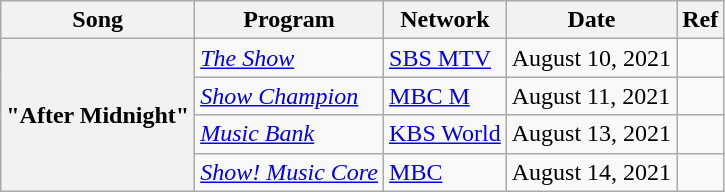<table class="wikitable plainrowheaders">
<tr>
<th>Song</th>
<th>Program</th>
<th>Network</th>
<th>Date</th>
<th>Ref</th>
</tr>
<tr>
<th rowspan="4" scope="row">"After Midnight"</th>
<td><em><a href='#'>The Show</a></em></td>
<td><a href='#'>SBS MTV</a></td>
<td>August 10, 2021</td>
<td></td>
</tr>
<tr>
<td><em><a href='#'>Show Champion</a></em></td>
<td><a href='#'>MBC M</a></td>
<td>August 11, 2021</td>
<td></td>
</tr>
<tr>
<td><a href='#'><em>Music Bank</em></a></td>
<td><a href='#'>KBS World</a></td>
<td>August 13, 2021</td>
<td></td>
</tr>
<tr>
<td><em><a href='#'>Show! Music Core</a></em></td>
<td><a href='#'>MBC</a></td>
<td>August 14, 2021</td>
<td></td>
</tr>
</table>
